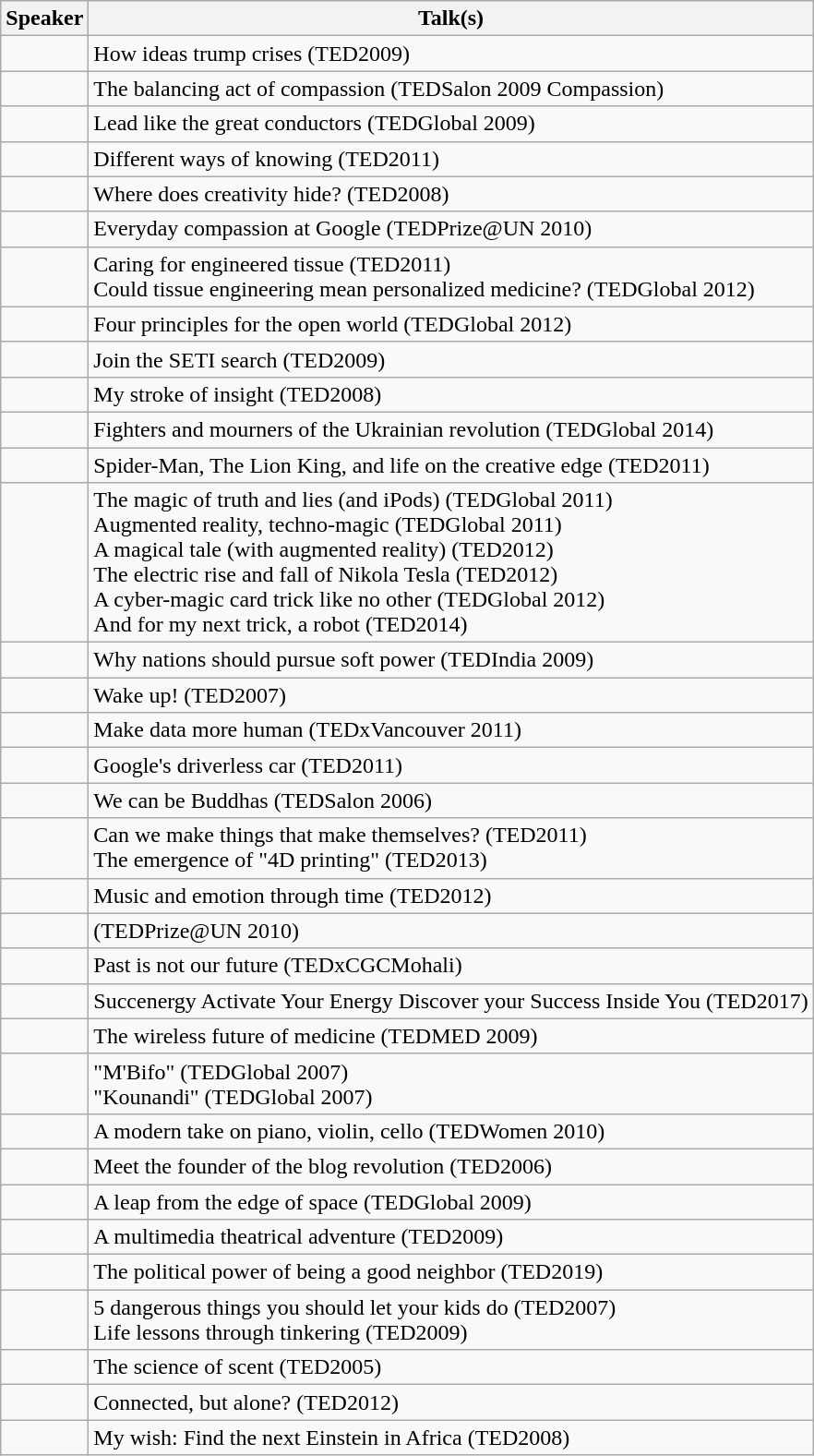<table class='wikitable sortable'>
<tr>
<th>Speaker</th>
<th>Talk(s)</th>
</tr>
<tr>
<td></td>
<td>How ideas trump crises (TED2009)</td>
</tr>
<tr>
<td></td>
<td>The balancing act of compassion (TEDSalon 2009 Compassion)</td>
</tr>
<tr>
<td></td>
<td>Lead like the great conductors (TEDGlobal 2009)</td>
</tr>
<tr>
<td></td>
<td>Different ways of knowing (TED2011)</td>
</tr>
<tr>
<td></td>
<td>Where does creativity hide? (TED2008)</td>
</tr>
<tr>
<td></td>
<td>Everyday compassion at Google (TEDPrize@UN 2010)</td>
</tr>
<tr>
<td></td>
<td>Caring for engineered tissue (TED2011)<br>Could tissue engineering mean personalized medicine?  (TEDGlobal 2012)</td>
</tr>
<tr>
<td></td>
<td>Four principles for the open world (TEDGlobal 2012)</td>
</tr>
<tr>
<td></td>
<td>Join the SETI search (TED2009)</td>
</tr>
<tr>
<td></td>
<td>My stroke of insight (TED2008)</td>
</tr>
<tr>
<td></td>
<td>Fighters and mourners of the Ukrainian revolution (TEDGlobal 2014)</td>
</tr>
<tr>
<td></td>
<td>Spider-Man, The Lion King, and life on the creative edge (TED2011)</td>
</tr>
<tr>
<td></td>
<td>The magic of truth and lies (and iPods) (TEDGlobal 2011)<br> Augmented reality, techno-magic (TEDGlobal 2011)<br> A magical tale (with augmented reality) (TED2012)<br> The electric rise and fall of Nikola Tesla (TED2012)<br> A cyber-magic card trick like no other (TEDGlobal 2012)<br> And for my next trick, a robot (TED2014)</td>
</tr>
<tr>
<td></td>
<td>Why nations should pursue soft power (TEDIndia 2009)</td>
</tr>
<tr>
<td></td>
<td>Wake up! (TED2007)</td>
</tr>
<tr>
<td></td>
<td>Make data more human (TEDxVancouver 2011)</td>
</tr>
<tr>
<td></td>
<td>Google's driverless car (TED2011)</td>
</tr>
<tr>
<td></td>
<td>We can be Buddhas (TEDSalon 2006)</td>
</tr>
<tr>
<td></td>
<td>Can we make things that make themselves? (TED2011)<br> The emergence of "4D printing" (TED2013)</td>
</tr>
<tr>
<td></td>
<td>Music and emotion through time (TED2012)</td>
</tr>
<tr>
<td></td>
<td>(TEDPrize@UN 2010)</td>
</tr>
<tr>
<td></td>
<td>Past is not our future (TEDxCGCMohali)</td>
</tr>
<tr>
<td></td>
<td>Succenergy Activate Your Energy Discover your Success Inside You (TED2017)</td>
</tr>
<tr>
<td></td>
<td>The wireless future of medicine (TEDMED 2009)</td>
</tr>
<tr>
<td></td>
<td>"M'Bifo" (TEDGlobal 2007)<br> "Kounandi" (TEDGlobal 2007)</td>
</tr>
<tr>
<td></td>
<td>A modern take on piano, violin, cello (TEDWomen 2010)</td>
</tr>
<tr>
<td></td>
<td>Meet the founder of the blog revolution (TED2006)</td>
</tr>
<tr>
<td></td>
<td>A leap from the edge of space (TEDGlobal 2009)</td>
</tr>
<tr>
<td></td>
<td>A multimedia theatrical adventure (TED2009)</td>
</tr>
<tr>
<td></td>
<td>The political power of being a good neighbor (TED2019)</td>
</tr>
<tr>
<td></td>
<td>5 dangerous things you should let your kids do (TED2007)<br> Life lessons through tinkering (TED2009)</td>
</tr>
<tr>
<td></td>
<td>The science of scent (TED2005)</td>
</tr>
<tr>
<td></td>
<td>Connected, but alone? (TED2012)</td>
</tr>
<tr>
<td></td>
<td>My wish: Find the next Einstein in Africa (TED2008) </td>
</tr>
</table>
